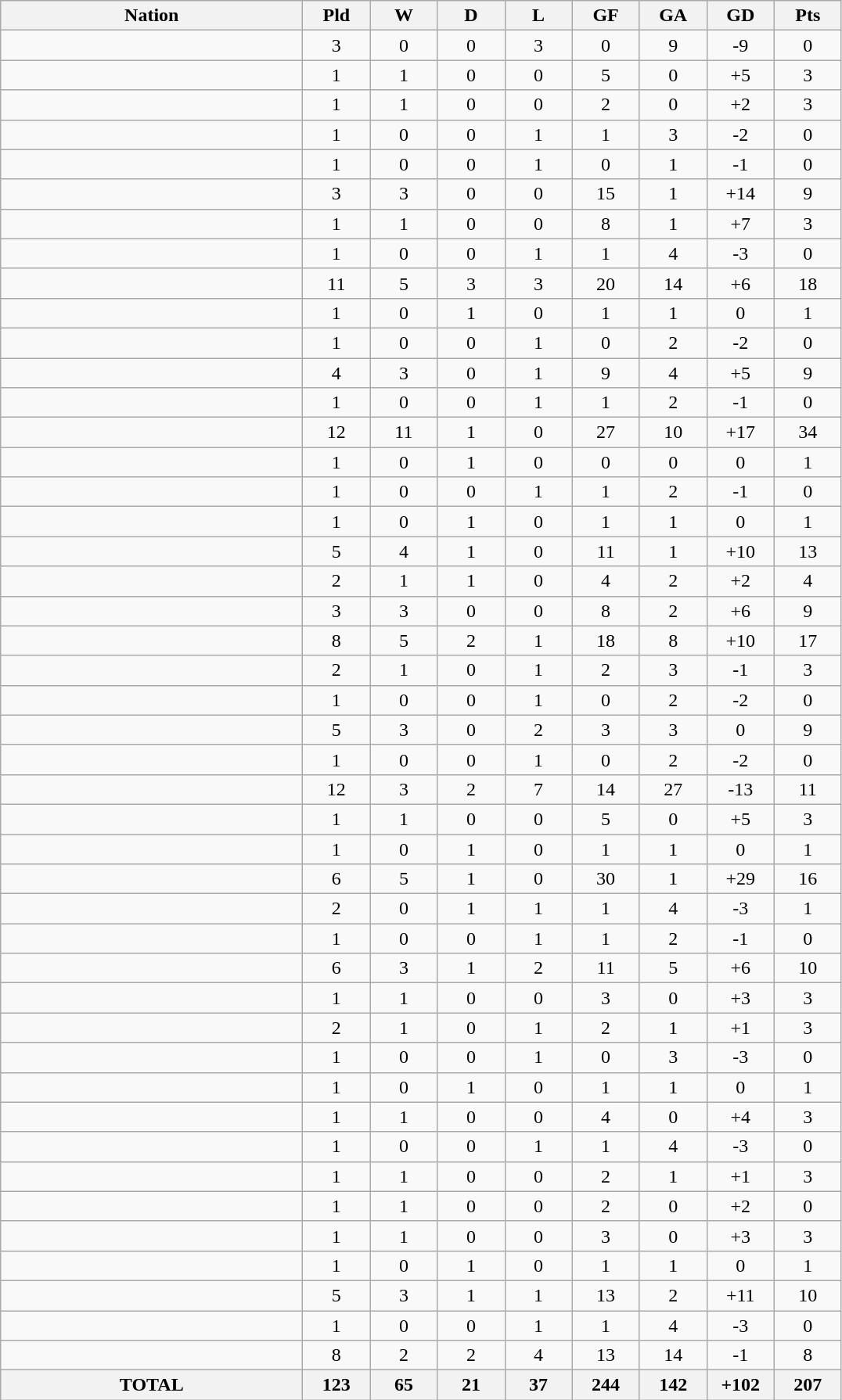<table class="wikitable">
<tr>
<th width="250">Nation</th>
<th width="50">Pld</th>
<th width="50">W</th>
<th width="50">D</th>
<th width="50">L</th>
<th width="50">GF</th>
<th width="50">GA</th>
<th width="50">GD</th>
<th width="50">Pts</th>
</tr>
<tr>
<td></td>
<td align="center">3</td>
<td align="center">0</td>
<td align="center">0</td>
<td align="center">3</td>
<td align="center">0</td>
<td align="center">9</td>
<td align="center">-9</td>
<td align="center">0</td>
</tr>
<tr>
<td></td>
<td align="center">1</td>
<td align="center">1</td>
<td align="center">0</td>
<td align="center">0</td>
<td align="center">5</td>
<td align="center">0</td>
<td align="center">+5</td>
<td align="center">3</td>
</tr>
<tr>
<td></td>
<td align="center">1</td>
<td align="center">1</td>
<td align="center">0</td>
<td align="center">0</td>
<td align="center">2</td>
<td align="center">0</td>
<td align="center">+2</td>
<td align="center">3</td>
</tr>
<tr>
<td></td>
<td align="center">1</td>
<td align="center">0</td>
<td align="center">0</td>
<td align="center">1</td>
<td align="center">1</td>
<td align="center">3</td>
<td align="center">-2</td>
<td align="center">0</td>
</tr>
<tr>
<td></td>
<td align="center">1</td>
<td align="center">0</td>
<td align="center">0</td>
<td align="center">1</td>
<td align="center">0</td>
<td align="center">1</td>
<td align="center">-1</td>
<td align="center">0</td>
</tr>
<tr>
<td></td>
<td align="center">3</td>
<td align="center">3</td>
<td align="center">0</td>
<td align="center">0</td>
<td align="center">15</td>
<td align="center">1</td>
<td align="center">+14</td>
<td align="center">9</td>
</tr>
<tr>
<td></td>
<td align="center">1</td>
<td align="center">1</td>
<td align="center">0</td>
<td align="center">0</td>
<td align="center">8</td>
<td align="center">1</td>
<td align="center">+7</td>
<td align="center">3</td>
</tr>
<tr>
<td></td>
<td align="center">1</td>
<td align="center">0</td>
<td align="center">0</td>
<td align="center">1</td>
<td align="center">1</td>
<td align="center">4</td>
<td align="center">-3</td>
<td align="center">0</td>
</tr>
<tr>
<td></td>
<td align="center">11</td>
<td align="center">5</td>
<td align="center">3</td>
<td align="center">3</td>
<td align="center">20</td>
<td align="center">14</td>
<td align="center">+6</td>
<td align="center">18</td>
</tr>
<tr>
<td></td>
<td align="center">1</td>
<td align="center">0</td>
<td align="center">1</td>
<td align="center">0</td>
<td align="center">1</td>
<td align="center">1</td>
<td align="center">0</td>
<td align="center">1</td>
</tr>
<tr>
<td></td>
<td align="center">1</td>
<td align="center">0</td>
<td align="center">0</td>
<td align="center">1</td>
<td align="center">0</td>
<td align="center">2</td>
<td align="center">-2</td>
<td align="center">0</td>
</tr>
<tr>
<td></td>
<td align="center">4</td>
<td align="center">3</td>
<td align="center">0</td>
<td align="center">1</td>
<td align="center">9</td>
<td align="center">4</td>
<td align="center">+5</td>
<td align="center">9</td>
</tr>
<tr>
<td></td>
<td align="center">1</td>
<td align="center">0</td>
<td align="center">0</td>
<td align="center">1</td>
<td align="center">1</td>
<td align="center">2</td>
<td align="center">-1</td>
<td align="center">0</td>
</tr>
<tr>
<td></td>
<td align="center">12</td>
<td align="center">11</td>
<td align="center">1</td>
<td align="center">0</td>
<td align="center">27</td>
<td align="center">10</td>
<td align="center">+17</td>
<td align="center">34</td>
</tr>
<tr>
<td></td>
<td align="center">1</td>
<td align="center">0</td>
<td align="center">1</td>
<td align="center">0</td>
<td align="center">0</td>
<td align="center">0</td>
<td align="center">0</td>
<td align="center">1</td>
</tr>
<tr>
<td></td>
<td align="center">1</td>
<td align="center">0</td>
<td align="center">0</td>
<td align="center">1</td>
<td align="center">1</td>
<td align="center">2</td>
<td align="center">-1</td>
<td align="center">0</td>
</tr>
<tr>
<td></td>
<td align="center">1</td>
<td align="center">0</td>
<td align="center">1</td>
<td align="center">0</td>
<td align="center">1</td>
<td align="center">1</td>
<td align="center">0</td>
<td align="center">1</td>
</tr>
<tr>
<td></td>
<td align="center">5</td>
<td align="center">4</td>
<td align="center">1</td>
<td align="center">0</td>
<td align="center">11</td>
<td align="center">1</td>
<td align="center">+10</td>
<td align="center">13</td>
</tr>
<tr>
<td></td>
<td align="center">2</td>
<td align="center">1</td>
<td align="center">1</td>
<td align="center">0</td>
<td align="center">4</td>
<td align="center">2</td>
<td align="center">+2</td>
<td align="center">4</td>
</tr>
<tr>
<td></td>
<td align="center">3</td>
<td align="center">3</td>
<td align="center">0</td>
<td align="center">0</td>
<td align="center">8</td>
<td align="center">2</td>
<td align="center">+6</td>
<td align="center">9</td>
</tr>
<tr>
<td></td>
<td align="center">8</td>
<td align="center">5</td>
<td align="center">2</td>
<td align="center">1</td>
<td align="center">18</td>
<td align="center">8</td>
<td align="center">+10</td>
<td align="center">17</td>
</tr>
<tr>
<td></td>
<td align="center">2</td>
<td align="center">1</td>
<td align="center">0</td>
<td align="center">1</td>
<td align="center">2</td>
<td align="center">3</td>
<td align="center">-1</td>
<td align="center">3</td>
</tr>
<tr>
<td></td>
<td align="center">1</td>
<td align="center">0</td>
<td align="center">0</td>
<td align="center">1</td>
<td align="center">0</td>
<td align="center">2</td>
<td align="center">-2</td>
<td align="center">0</td>
</tr>
<tr>
<td></td>
<td align="center">5</td>
<td align="center">3</td>
<td align="center">0</td>
<td align="center">2</td>
<td align="center">3</td>
<td align="center">3</td>
<td align="center">0</td>
<td align="center">9</td>
</tr>
<tr>
<td></td>
<td align="center">1</td>
<td align="center">0</td>
<td align="center">0</td>
<td align="center">1</td>
<td align="center">0</td>
<td align="center">2</td>
<td align="center">-2</td>
<td align="center">0</td>
</tr>
<tr>
<td></td>
<td align="center">12</td>
<td align="center">3</td>
<td align="center">2</td>
<td align="center">7</td>
<td align="center">14</td>
<td align="center">27</td>
<td align="center">-13</td>
<td align="center">11</td>
</tr>
<tr>
<td></td>
<td align="center">1</td>
<td align="center">1</td>
<td align="center">0</td>
<td align="center">0</td>
<td align="center">5</td>
<td align="center">0</td>
<td align="center">+5</td>
<td align="center">3</td>
</tr>
<tr>
<td></td>
<td align="center">1</td>
<td align="center">0</td>
<td align="center">1</td>
<td align="center">0</td>
<td align="center">1</td>
<td align="center">1</td>
<td align="center">0</td>
<td align="center">1</td>
</tr>
<tr>
<td></td>
<td align="center">6</td>
<td align="center">5</td>
<td align="center">1</td>
<td align="center">0</td>
<td align="center">30</td>
<td align="center">1</td>
<td align="center">+29</td>
<td align="center">16</td>
</tr>
<tr>
<td></td>
<td align="center">2</td>
<td align="center">0</td>
<td align="center">1</td>
<td align="center">1</td>
<td align="center">1</td>
<td align="center">4</td>
<td align="center">-3</td>
<td align="center">1</td>
</tr>
<tr>
<td></td>
<td align="center">1</td>
<td align="center">0</td>
<td align="center">0</td>
<td align="center">1</td>
<td align="center">1</td>
<td align="center">2</td>
<td align="center">-1</td>
<td align="center">0</td>
</tr>
<tr>
<td></td>
<td align="center">6</td>
<td align="center">3</td>
<td align="center">1</td>
<td align="center">2</td>
<td align="center">11</td>
<td align="center">5</td>
<td align="center">+6</td>
<td align="center">10</td>
</tr>
<tr>
<td></td>
<td align="center">1</td>
<td align="center">1</td>
<td align="center">0</td>
<td align="center">0</td>
<td align="center">3</td>
<td align="center">0</td>
<td align="center">+3</td>
<td align="center">3</td>
</tr>
<tr>
<td></td>
<td align="center">2</td>
<td align="center">1</td>
<td align="center">0</td>
<td align="center">1</td>
<td align="center">2</td>
<td align="center">1</td>
<td align="center">+1</td>
<td align="center">3</td>
</tr>
<tr>
<td></td>
<td align="center">1</td>
<td align="center">0</td>
<td align="center">0</td>
<td align="center">1</td>
<td align="center">0</td>
<td align="center">3</td>
<td align="center">-3</td>
<td align="center">0</td>
</tr>
<tr>
<td></td>
<td align="center">1</td>
<td align="center">0</td>
<td align="center">1</td>
<td align="center">0</td>
<td align="center">1</td>
<td align="center">1</td>
<td align="center">0</td>
<td align="center">1</td>
</tr>
<tr>
<td></td>
<td align="center">1</td>
<td align="center">1</td>
<td align="center">0</td>
<td align="center">0</td>
<td align="center">4</td>
<td align="center">0</td>
<td align="center">+4</td>
<td align="center">3</td>
</tr>
<tr>
<td></td>
<td align="center">1</td>
<td align="center">0</td>
<td align="center">0</td>
<td align="center">1</td>
<td align="center">1</td>
<td align="center">4</td>
<td align="center">-3</td>
<td align="center">0</td>
</tr>
<tr>
<td></td>
<td align="center">1</td>
<td align="center">1</td>
<td align="center">0</td>
<td align="center">0</td>
<td align="center">2</td>
<td align="center">1</td>
<td align="center">+1</td>
<td align="center">3</td>
</tr>
<tr>
<td></td>
<td align="center">1</td>
<td align="center">1</td>
<td align="center">0</td>
<td align="center">0</td>
<td align="center">2</td>
<td align="center">0</td>
<td align="center">+2</td>
<td align="center">0</td>
</tr>
<tr>
<td></td>
<td align="center">1</td>
<td align="center">1</td>
<td align="center">0</td>
<td align="center">0</td>
<td align="center">3</td>
<td align="center">0</td>
<td align="center">+3</td>
<td align="center">3</td>
</tr>
<tr>
<td></td>
<td align="center">1</td>
<td align="center">0</td>
<td align="center">1</td>
<td align="center">0</td>
<td align="center">1</td>
<td align="center">1</td>
<td align="center">0</td>
<td align="center">1</td>
</tr>
<tr>
<td></td>
<td align="center">5</td>
<td align="center">3</td>
<td align="center">1</td>
<td align="center">1</td>
<td align="center">13</td>
<td align="center">2</td>
<td align="center">+11</td>
<td align="center">10</td>
</tr>
<tr>
<td></td>
<td align="center">1</td>
<td align="center">0</td>
<td align="center">0</td>
<td align="center">1</td>
<td align="center">1</td>
<td align="center">4</td>
<td align="center">-3</td>
<td align="center">0</td>
</tr>
<tr>
<td></td>
<td align="center">8</td>
<td align="center">2</td>
<td align="center">2</td>
<td align="center">4</td>
<td align="center">13</td>
<td align="center">14</td>
<td align="center">-1</td>
<td align="center">8</td>
</tr>
<tr 0! Totals>
<th>TOTAL</th>
<th>123</th>
<th>65</th>
<th>21</th>
<th>37</th>
<th>244</th>
<th>142</th>
<th>+102</th>
<th>207</th>
</tr>
</table>
